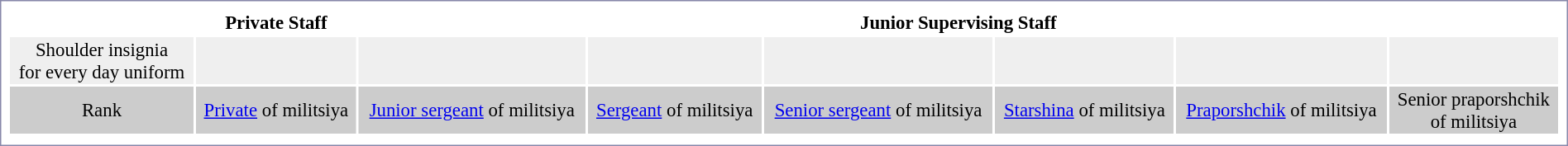<table width="100%" style="border:1px solid #8888aa; background-color:white; padding:5px; font-size:95%; margin: 0px 12px 12px 0px; text-align:center;">
<tr>
<th></th>
<th>Private Staff</th>
<th colspan="6">Junior Supervising Staff</th>
</tr>
<tr style="background:#efefef;">
<td>Shoulder insignia<br>for every day uniform</td>
<td></td>
<td></td>
<td></td>
<td></td>
<td></td>
<td></td>
<td></td>
</tr>
<tr style="background:#cccccc;">
<td>Rank</td>
<td><a href='#'>Private</a> of militsiya</td>
<td><a href='#'>Junior sergeant</a> of militsiya</td>
<td><a href='#'>Sergeant</a> of militsiya</td>
<td><a href='#'>Senior sergeant</a> of militsiya</td>
<td><a href='#'>Starshina</a> of militsiya</td>
<td><a href='#'>Praporshchik</a> of militsiya</td>
<td>Senior praporshchik<br>of militsiya</td>
</tr>
<tr>
</tr>
</table>
